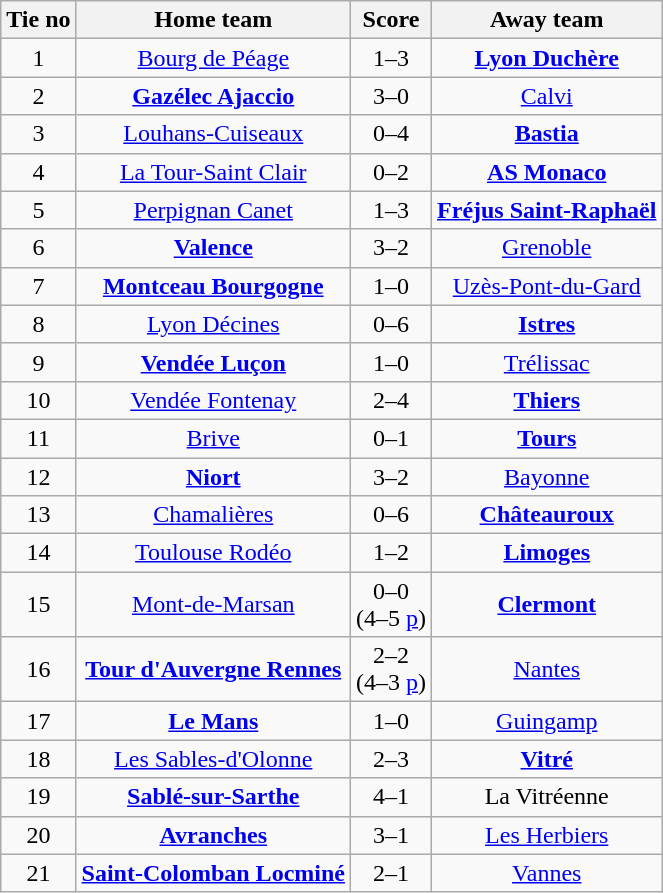<table class="wikitable" style="text-align:center">
<tr>
<th>Tie no</th>
<th>Home team</th>
<th>Score</th>
<th>Away team</th>
</tr>
<tr>
<td>1</td>
<td><a href='#'>Bourg de Péage</a></td>
<td>1–3</td>
<td><strong><a href='#'>Lyon Duchère</a></strong></td>
</tr>
<tr>
<td>2</td>
<td><strong><a href='#'>Gazélec Ajaccio</a></strong></td>
<td>3–0</td>
<td><a href='#'>Calvi</a></td>
</tr>
<tr>
<td>3</td>
<td><a href='#'>Louhans-Cuiseaux</a></td>
<td>0–4</td>
<td><strong><a href='#'>Bastia</a></strong></td>
</tr>
<tr>
<td>4</td>
<td><a href='#'>La Tour-Saint Clair</a></td>
<td>0–2</td>
<td><strong><a href='#'>AS Monaco</a></strong></td>
</tr>
<tr>
<td>5</td>
<td><a href='#'>Perpignan Canet</a></td>
<td>1–3</td>
<td><strong><a href='#'>Fréjus Saint-Raphaël</a></strong></td>
</tr>
<tr>
<td>6</td>
<td><strong><a href='#'>Valence</a></strong></td>
<td>3–2 </td>
<td><a href='#'>Grenoble</a></td>
</tr>
<tr>
<td>7</td>
<td><strong><a href='#'>Montceau Bourgogne</a></strong></td>
<td>1–0</td>
<td><a href='#'>Uzès-Pont-du-Gard</a></td>
</tr>
<tr>
<td>8</td>
<td><a href='#'>Lyon Décines</a></td>
<td>0–6</td>
<td><strong><a href='#'>Istres</a></strong></td>
</tr>
<tr>
<td>9</td>
<td><strong><a href='#'>Vendée Luçon</a></strong></td>
<td>1–0</td>
<td><a href='#'>Trélissac</a></td>
</tr>
<tr>
<td>10</td>
<td><a href='#'>Vendée Fontenay</a></td>
<td>2–4</td>
<td><strong><a href='#'>Thiers</a></strong></td>
</tr>
<tr>
<td>11</td>
<td><a href='#'>Brive</a></td>
<td>0–1</td>
<td><strong><a href='#'>Tours</a></strong></td>
</tr>
<tr>
<td>12</td>
<td><strong><a href='#'>Niort</a></strong></td>
<td>3–2</td>
<td><a href='#'>Bayonne</a></td>
</tr>
<tr>
<td>13</td>
<td><a href='#'>Chamalières</a></td>
<td>0–6</td>
<td><strong><a href='#'>Châteauroux</a></strong></td>
</tr>
<tr>
<td>14</td>
<td><a href='#'>Toulouse Rodéo</a></td>
<td>1–2</td>
<td><strong><a href='#'>Limoges</a></strong></td>
</tr>
<tr>
<td>15</td>
<td><a href='#'>Mont-de-Marsan</a></td>
<td>0–0 <br>(4–5 <a href='#'>p</a>)</td>
<td><strong><a href='#'>Clermont</a></strong></td>
</tr>
<tr>
<td>16</td>
<td><strong><a href='#'>Tour d'Auvergne Rennes</a></strong></td>
<td>2–2 <br>(4–3 <a href='#'>p</a>)</td>
<td><a href='#'>Nantes</a></td>
</tr>
<tr>
<td>17</td>
<td><strong><a href='#'>Le Mans</a></strong></td>
<td>1–0</td>
<td><a href='#'>Guingamp</a></td>
</tr>
<tr>
<td>18</td>
<td><a href='#'>Les Sables-d'Olonne</a></td>
<td>2–3</td>
<td><strong><a href='#'>Vitré</a></strong></td>
</tr>
<tr>
<td>19</td>
<td><strong><a href='#'>Sablé-sur-Sarthe</a></strong></td>
<td>4–1</td>
<td>La Vitréenne</td>
</tr>
<tr>
<td>20</td>
<td><strong><a href='#'>Avranches</a></strong></td>
<td>3–1</td>
<td><a href='#'>Les Herbiers</a></td>
</tr>
<tr>
<td>21</td>
<td><strong><a href='#'>Saint-Colomban Locminé</a></strong></td>
<td>2–1 </td>
<td><a href='#'>Vannes</a></td>
</tr>
</table>
